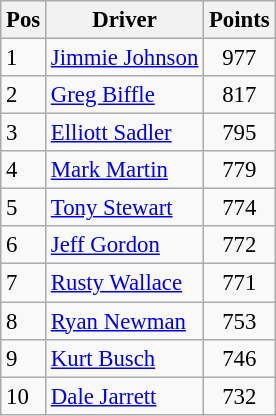<table class="sortable wikitable " style="font-size: 95%;">
<tr>
<th>Pos</th>
<th>Driver</th>
<th>Points</th>
</tr>
<tr>
<td>1</td>
<td><a href='#'>Jimmie Johnson</a></td>
<td style="text-align:center;">977</td>
</tr>
<tr>
<td>2</td>
<td><a href='#'>Greg Biffle</a></td>
<td style="text-align:center;">817</td>
</tr>
<tr>
<td>3</td>
<td><a href='#'>Elliott Sadler</a></td>
<td style="text-align:center;">795</td>
</tr>
<tr>
<td>4</td>
<td><a href='#'>Mark Martin</a></td>
<td style="text-align:center;">779</td>
</tr>
<tr>
<td>5</td>
<td><a href='#'>Tony Stewart</a></td>
<td style="text-align:center;">774</td>
</tr>
<tr>
<td>6</td>
<td><a href='#'>Jeff Gordon</a></td>
<td style="text-align:center;">772</td>
</tr>
<tr>
<td>7</td>
<td><a href='#'>Rusty Wallace</a></td>
<td style="text-align:center;">771</td>
</tr>
<tr>
<td>8</td>
<td><a href='#'>Ryan Newman</a></td>
<td style="text-align:center;">753</td>
</tr>
<tr>
<td>9</td>
<td><a href='#'>Kurt Busch</a></td>
<td style="text-align:center;">746</td>
</tr>
<tr>
<td>10</td>
<td><a href='#'>Dale Jarrett</a></td>
<td style="text-align:center;">732</td>
</tr>
</table>
